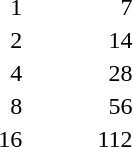<table style="text-align:right;width:8em;">
<tr>
<td>1</td>
<td>7</td>
</tr>
<tr>
<td>2</td>
<td>14</td>
</tr>
<tr>
<td>4</td>
<td>28</td>
</tr>
<tr>
<td>8</td>
<td>56</td>
</tr>
<tr>
<td>16</td>
<td>112</td>
</tr>
</table>
